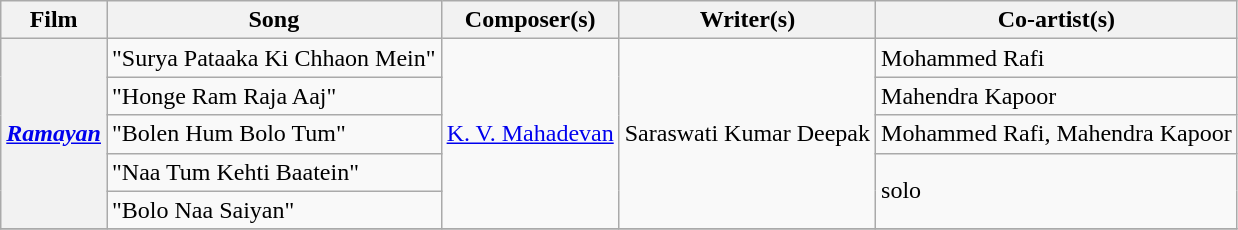<table class="wikitable sortable">
<tr>
<th>Film</th>
<th>Song</th>
<th>Composer(s)</th>
<th>Writer(s)</th>
<th>Co-artist(s)</th>
</tr>
<tr>
<th rowspan="5"><a href='#'><em>Ramayan</em></a></th>
<td>"Surya Pataaka Ki Chhaon Mein"</td>
<td rowspan="5"><a href='#'>K. V. Mahadevan</a></td>
<td rowspan=5>Saraswati Kumar Deepak</td>
<td>Mohammed Rafi</td>
</tr>
<tr>
<td>"Honge Ram Raja Aaj"</td>
<td>Mahendra Kapoor</td>
</tr>
<tr>
<td>"Bolen Hum Bolo Tum"</td>
<td>Mohammed Rafi, Mahendra Kapoor</td>
</tr>
<tr>
<td>"Naa Tum Kehti Baatein"</td>
<td rowspan=2>solo</td>
</tr>
<tr>
<td>"Bolo Naa Saiyan"</td>
</tr>
<tr>
</tr>
</table>
